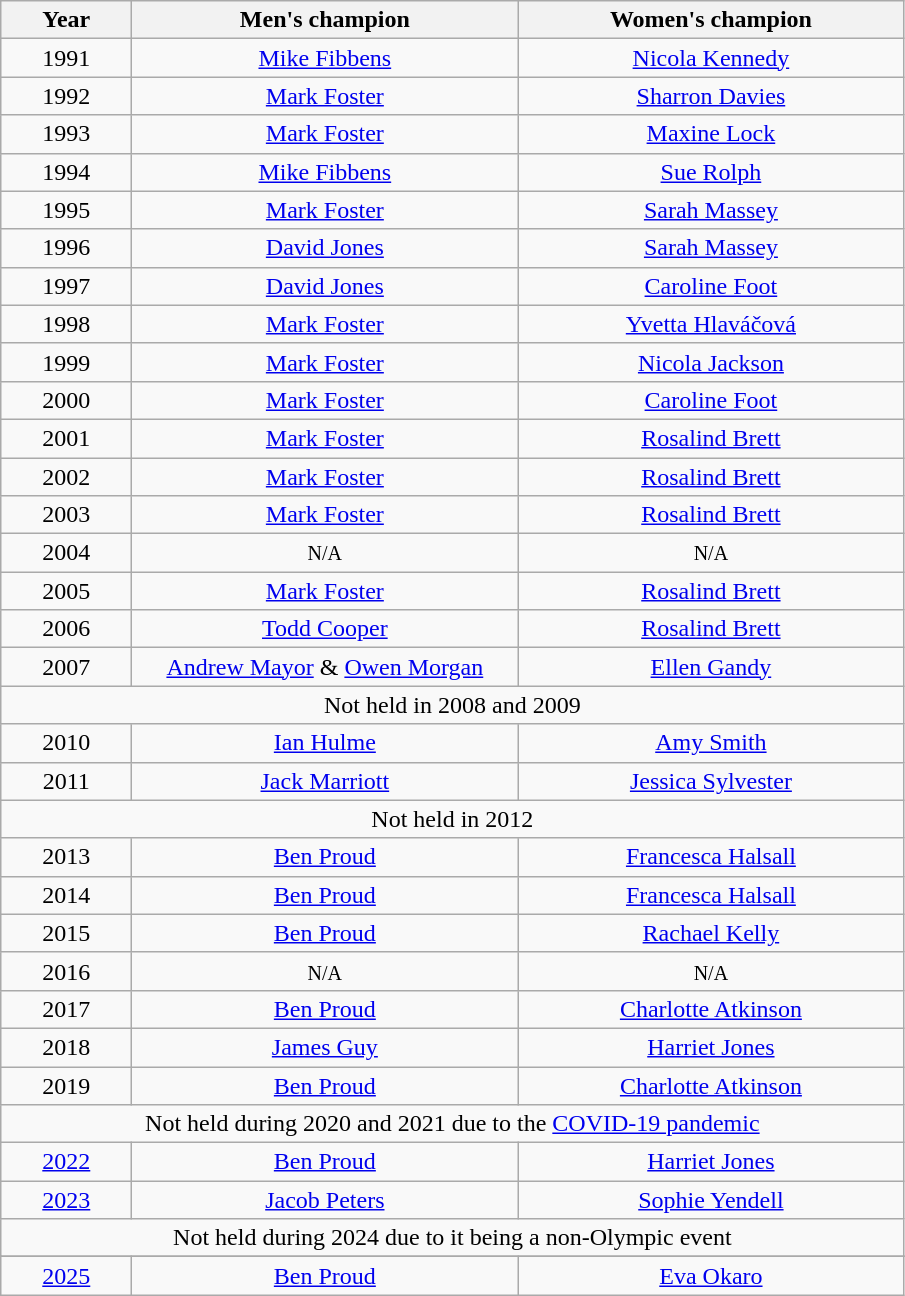<table class="wikitable" style="text-align:center">
<tr>
<th width=80>Year</th>
<th width=250>Men's champion</th>
<th width=250>Women's champion</th>
</tr>
<tr>
<td>1991</td>
<td><a href='#'>Mike Fibbens</a></td>
<td><a href='#'>Nicola Kennedy</a></td>
</tr>
<tr>
<td>1992</td>
<td><a href='#'>Mark Foster</a></td>
<td><a href='#'>Sharron Davies</a></td>
</tr>
<tr>
<td>1993</td>
<td><a href='#'>Mark Foster</a></td>
<td><a href='#'>Maxine Lock</a></td>
</tr>
<tr>
<td>1994</td>
<td><a href='#'>Mike Fibbens</a></td>
<td><a href='#'>Sue Rolph</a></td>
</tr>
<tr>
<td>1995</td>
<td><a href='#'>Mark Foster</a></td>
<td><a href='#'>Sarah Massey</a></td>
</tr>
<tr>
<td>1996</td>
<td><a href='#'>David Jones</a></td>
<td><a href='#'>Sarah Massey</a></td>
</tr>
<tr>
<td>1997</td>
<td><a href='#'>David Jones</a></td>
<td><a href='#'>Caroline Foot</a></td>
</tr>
<tr>
<td>1998</td>
<td><a href='#'>Mark Foster</a></td>
<td><a href='#'>Yvetta Hlaváčová</a></td>
</tr>
<tr>
<td>1999</td>
<td><a href='#'>Mark Foster</a></td>
<td><a href='#'>Nicola Jackson</a></td>
</tr>
<tr>
<td>2000</td>
<td><a href='#'>Mark Foster</a></td>
<td><a href='#'>Caroline Foot</a></td>
</tr>
<tr>
<td>2001</td>
<td><a href='#'>Mark Foster</a></td>
<td><a href='#'>Rosalind Brett</a></td>
</tr>
<tr>
<td>2002</td>
<td><a href='#'>Mark Foster</a></td>
<td><a href='#'>Rosalind Brett</a></td>
</tr>
<tr>
<td>2003</td>
<td><a href='#'>Mark Foster</a></td>
<td><a href='#'>Rosalind Brett</a></td>
</tr>
<tr>
<td>2004</td>
<td><small>N/A</small></td>
<td><small>N/A</small></td>
</tr>
<tr>
<td>2005</td>
<td><a href='#'>Mark Foster</a></td>
<td><a href='#'>Rosalind Brett</a></td>
</tr>
<tr>
<td>2006</td>
<td><a href='#'>Todd Cooper</a></td>
<td><a href='#'>Rosalind Brett</a></td>
</tr>
<tr>
<td>2007</td>
<td><a href='#'>Andrew Mayor</a> & <a href='#'>Owen Morgan</a></td>
<td><a href='#'>Ellen Gandy</a></td>
</tr>
<tr>
<td colspan=4>Not held in 2008 and 2009</td>
</tr>
<tr>
<td>2010</td>
<td><a href='#'>Ian Hulme</a></td>
<td><a href='#'>Amy Smith</a></td>
</tr>
<tr>
<td>2011</td>
<td><a href='#'>Jack Marriott</a></td>
<td><a href='#'>Jessica Sylvester</a></td>
</tr>
<tr>
<td colspan=4>Not held in 2012</td>
</tr>
<tr>
<td>2013</td>
<td><a href='#'>Ben Proud</a></td>
<td><a href='#'>Francesca Halsall</a></td>
</tr>
<tr>
<td>2014</td>
<td><a href='#'>Ben Proud</a></td>
<td><a href='#'>Francesca Halsall</a></td>
</tr>
<tr>
<td>2015</td>
<td><a href='#'>Ben Proud</a></td>
<td><a href='#'>Rachael Kelly</a></td>
</tr>
<tr>
<td>2016</td>
<td><small>N/A</small></td>
<td><small>N/A</small></td>
</tr>
<tr>
<td>2017</td>
<td><a href='#'>Ben Proud</a></td>
<td><a href='#'>Charlotte Atkinson</a></td>
</tr>
<tr>
<td>2018</td>
<td><a href='#'>James Guy</a></td>
<td><a href='#'>Harriet Jones</a></td>
</tr>
<tr>
<td>2019</td>
<td><a href='#'>Ben Proud</a></td>
<td><a href='#'>Charlotte Atkinson</a></td>
</tr>
<tr>
<td colspan=4>Not held during 2020 and 2021 due to the <a href='#'>COVID-19 pandemic</a></td>
</tr>
<tr>
<td><a href='#'>2022</a></td>
<td><a href='#'>Ben Proud</a></td>
<td><a href='#'>Harriet Jones</a></td>
</tr>
<tr>
<td><a href='#'>2023</a></td>
<td><a href='#'>Jacob Peters</a></td>
<td><a href='#'>Sophie Yendell</a></td>
</tr>
<tr>
<td colspan=4>Not held during 2024 due to it being a non-Olympic event</td>
</tr>
<tr>
</tr>
<tr>
<td><a href='#'>2025</a></td>
<td><a href='#'>Ben Proud</a></td>
<td><a href='#'>Eva Okaro</a></td>
</tr>
</table>
